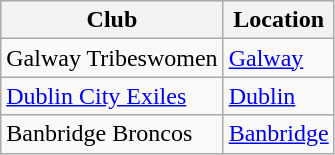<table class="wikitable">
<tr>
<th>Club</th>
<th>Location</th>
</tr>
<tr>
<td> Galway Tribeswomen</td>
<td> <a href='#'>Galway</a></td>
</tr>
<tr>
<td>  <a href='#'>Dublin City Exiles</a></td>
<td> <a href='#'>Dublin</a></td>
</tr>
<tr>
<td> Banbridge Broncos</td>
<td> <a href='#'>Banbridge</a></td>
</tr>
</table>
